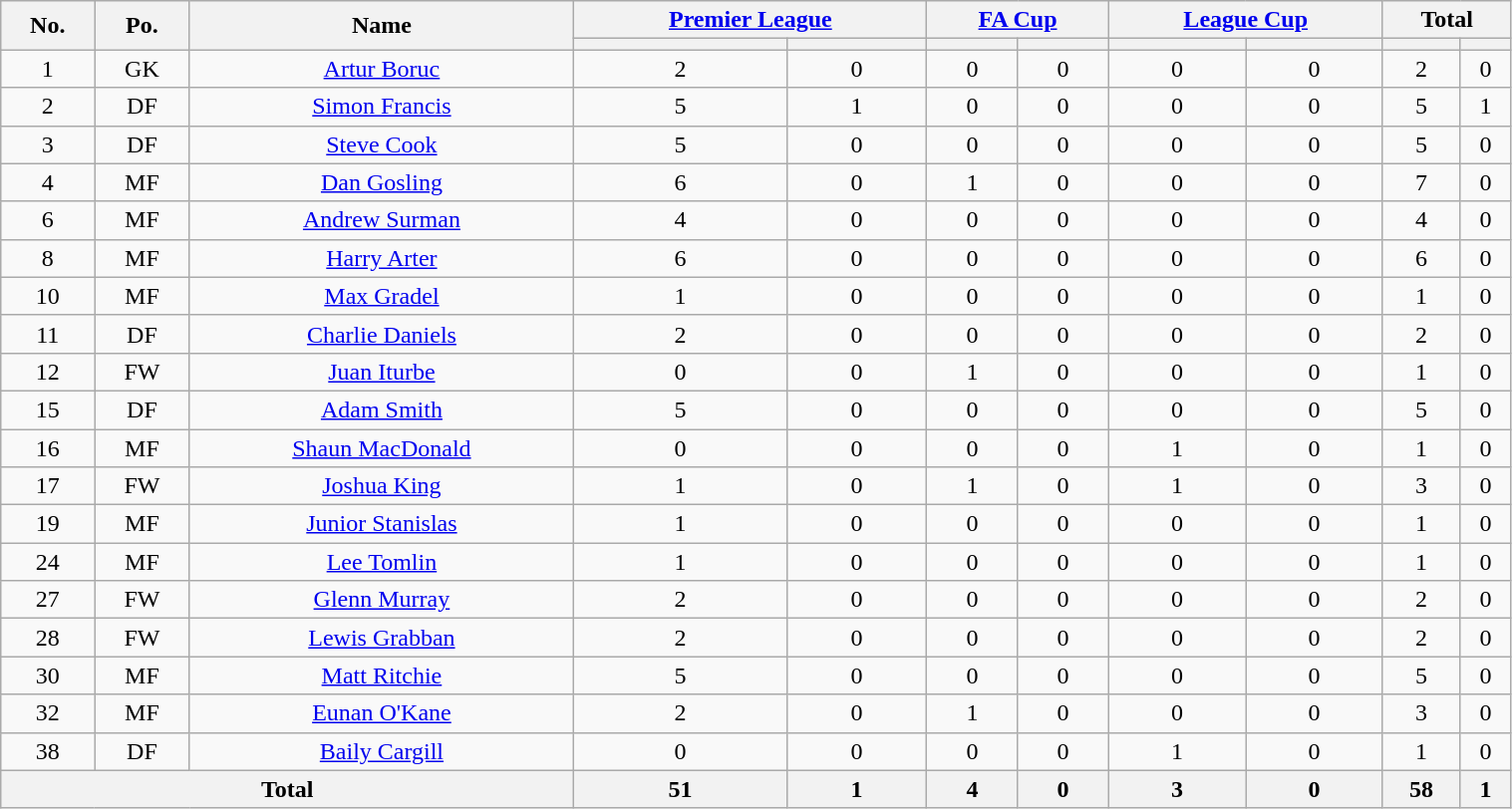<table class="wikitable" style="text-align:center; font-size:100%; width:80%;">
<tr>
<th rowspan=2>No.</th>
<th rowspan=2>Po.</th>
<th rowspan=2>Name</th>
<th colspan=2><a href='#'>Premier League</a></th>
<th colspan=2><a href='#'>FA Cup</a></th>
<th colspan=2><a href='#'>League Cup</a></th>
<th colspan=2>Total</th>
</tr>
<tr>
<th></th>
<th></th>
<th></th>
<th></th>
<th></th>
<th></th>
<th></th>
<th></th>
</tr>
<tr>
<td>1</td>
<td>GK</td>
<td> <a href='#'>Artur Boruc</a></td>
<td>2</td>
<td>0</td>
<td>0</td>
<td>0</td>
<td>0</td>
<td>0</td>
<td>2</td>
<td>0</td>
</tr>
<tr>
<td>2</td>
<td>DF</td>
<td> <a href='#'>Simon Francis</a></td>
<td>5</td>
<td>1</td>
<td>0</td>
<td>0</td>
<td>0</td>
<td>0</td>
<td>5</td>
<td>1</td>
</tr>
<tr>
<td>3</td>
<td>DF</td>
<td> <a href='#'>Steve Cook</a></td>
<td>5</td>
<td>0</td>
<td>0</td>
<td>0</td>
<td>0</td>
<td>0</td>
<td>5</td>
<td>0</td>
</tr>
<tr>
<td>4</td>
<td>MF</td>
<td> <a href='#'>Dan Gosling</a></td>
<td>6</td>
<td>0</td>
<td>1</td>
<td>0</td>
<td>0</td>
<td>0</td>
<td>7</td>
<td>0</td>
</tr>
<tr>
<td>6</td>
<td>MF</td>
<td> <a href='#'>Andrew Surman</a></td>
<td>4</td>
<td>0</td>
<td>0</td>
<td>0</td>
<td>0</td>
<td>0</td>
<td>4</td>
<td>0</td>
</tr>
<tr>
<td>8</td>
<td>MF</td>
<td> <a href='#'>Harry Arter</a></td>
<td>6</td>
<td>0</td>
<td>0</td>
<td>0</td>
<td>0</td>
<td>0</td>
<td>6</td>
<td>0</td>
</tr>
<tr>
<td>10</td>
<td>MF</td>
<td> <a href='#'>Max Gradel</a></td>
<td>1</td>
<td>0</td>
<td>0</td>
<td>0</td>
<td>0</td>
<td>0</td>
<td>1</td>
<td>0</td>
</tr>
<tr>
<td>11</td>
<td>DF</td>
<td> <a href='#'>Charlie Daniels</a></td>
<td>2</td>
<td>0</td>
<td>0</td>
<td>0</td>
<td>0</td>
<td>0</td>
<td>2</td>
<td>0</td>
</tr>
<tr>
<td>12</td>
<td>FW</td>
<td> <a href='#'>Juan Iturbe</a></td>
<td>0</td>
<td>0</td>
<td>1</td>
<td>0</td>
<td>0</td>
<td>0</td>
<td>1</td>
<td>0</td>
</tr>
<tr>
<td>15</td>
<td>DF</td>
<td> <a href='#'>Adam Smith</a></td>
<td>5</td>
<td>0</td>
<td>0</td>
<td>0</td>
<td>0</td>
<td>0</td>
<td>5</td>
<td>0</td>
</tr>
<tr>
<td>16</td>
<td>MF</td>
<td> <a href='#'>Shaun MacDonald</a></td>
<td>0</td>
<td>0</td>
<td>0</td>
<td>0</td>
<td>1</td>
<td>0</td>
<td>1</td>
<td>0</td>
</tr>
<tr>
<td>17</td>
<td>FW</td>
<td> <a href='#'>Joshua King</a></td>
<td>1</td>
<td>0</td>
<td>1</td>
<td>0</td>
<td>1</td>
<td>0</td>
<td>3</td>
<td>0</td>
</tr>
<tr>
<td>19</td>
<td>MF</td>
<td> <a href='#'>Junior Stanislas</a></td>
<td>1</td>
<td>0</td>
<td>0</td>
<td>0</td>
<td>0</td>
<td>0</td>
<td>1</td>
<td>0</td>
</tr>
<tr>
<td>24</td>
<td>MF</td>
<td> <a href='#'>Lee Tomlin</a></td>
<td>1</td>
<td>0</td>
<td>0</td>
<td>0</td>
<td>0</td>
<td>0</td>
<td>1</td>
<td>0</td>
</tr>
<tr>
<td>27</td>
<td>FW</td>
<td> <a href='#'>Glenn Murray</a></td>
<td>2</td>
<td>0</td>
<td>0</td>
<td>0</td>
<td>0</td>
<td>0</td>
<td>2</td>
<td>0</td>
</tr>
<tr>
<td>28</td>
<td>FW</td>
<td> <a href='#'>Lewis Grabban</a></td>
<td>2</td>
<td>0</td>
<td>0</td>
<td>0</td>
<td>0</td>
<td>0</td>
<td>2</td>
<td>0</td>
</tr>
<tr>
<td>30</td>
<td>MF</td>
<td> <a href='#'>Matt Ritchie</a></td>
<td>5</td>
<td>0</td>
<td>0</td>
<td>0</td>
<td>0</td>
<td>0</td>
<td>5</td>
<td>0</td>
</tr>
<tr>
<td>32</td>
<td>MF</td>
<td> <a href='#'>Eunan O'Kane</a></td>
<td>2</td>
<td>0</td>
<td>1</td>
<td>0</td>
<td>0</td>
<td>0</td>
<td>3</td>
<td>0</td>
</tr>
<tr>
<td>38</td>
<td>DF</td>
<td> <a href='#'>Baily Cargill</a></td>
<td>0</td>
<td>0</td>
<td>0</td>
<td>0</td>
<td>1</td>
<td>0</td>
<td>1</td>
<td>0</td>
</tr>
<tr>
<th colspan=3>Total</th>
<th>51</th>
<th>1</th>
<th>4</th>
<th>0</th>
<th>3</th>
<th>0</th>
<th>58</th>
<th>1</th>
</tr>
</table>
